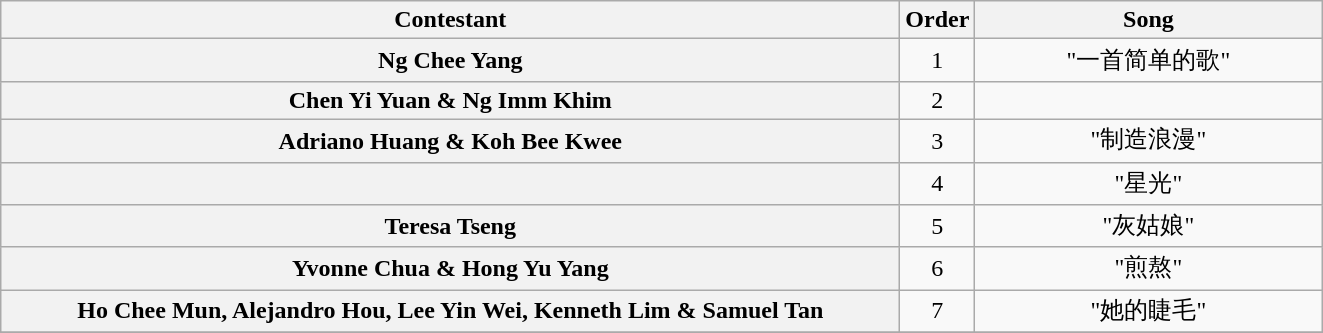<table class="wikitable plainrowheaders" style="text-align:center;">
<tr>
<th scope="col" style="width:37em;">Contestant</th>
<th scope="col">Order</th>
<th scope="col" style="width:14em;">Song</th>
</tr>
<tr>
<th scope="row">Ng Chee Yang</th>
<td>1</td>
<td>"一首简单的歌"</td>
</tr>
<tr>
<th scope="row">Chen Yi Yuan & Ng Imm Khim</th>
<td>2</td>
<td></td>
</tr>
<tr>
<th scope="row">Adriano Huang & Koh Bee Kwee</th>
<td>3</td>
<td>"制造浪漫"</td>
</tr>
<tr>
<th scope="row"></th>
<td>4</td>
<td>"星光"</td>
</tr>
<tr>
<th scope="row">Teresa Tseng</th>
<td>5</td>
<td>"灰姑娘"</td>
</tr>
<tr>
<th scope="row">Yvonne Chua & Hong Yu Yang</th>
<td>6</td>
<td>"煎熬"</td>
</tr>
<tr>
<th scope="row">Ho Chee Mun, Alejandro Hou, Lee Yin Wei, Kenneth Lim & Samuel Tan</th>
<td>7</td>
<td>"她的睫毛"</td>
</tr>
<tr>
</tr>
</table>
